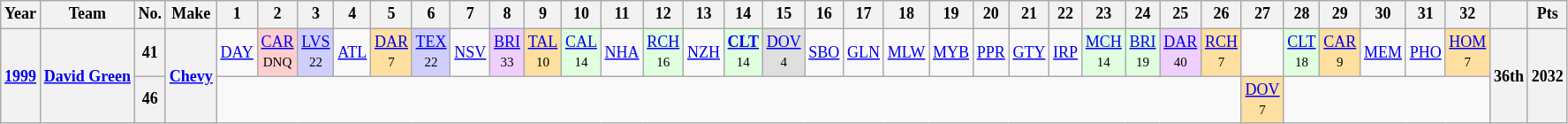<table class="wikitable" style="text-align:center; font-size:75%">
<tr>
<th>Year</th>
<th>Team</th>
<th>No.</th>
<th>Make</th>
<th>1</th>
<th>2</th>
<th>3</th>
<th>4</th>
<th>5</th>
<th>6</th>
<th>7</th>
<th>8</th>
<th>9</th>
<th>10</th>
<th>11</th>
<th>12</th>
<th>13</th>
<th>14</th>
<th>15</th>
<th>16</th>
<th>17</th>
<th>18</th>
<th>19</th>
<th>20</th>
<th>21</th>
<th>22</th>
<th>23</th>
<th>24</th>
<th>25</th>
<th>26</th>
<th>27</th>
<th>28</th>
<th>29</th>
<th>30</th>
<th>31</th>
<th>32</th>
<th></th>
<th>Pts</th>
</tr>
<tr>
<th rowspan=2><a href='#'>1999</a></th>
<th rowspan=2><a href='#'>David Green</a></th>
<th>41</th>
<th rowspan=2><a href='#'>Chevy</a></th>
<td><a href='#'>DAY</a></td>
<td style="background:#FFCFCF;"><a href='#'>CAR</a><br><small>DNQ</small></td>
<td style="background:#CFCFFF;"><a href='#'>LVS</a><br><small>22</small></td>
<td><a href='#'>ATL</a></td>
<td style="background:#FFDF9F;"><a href='#'>DAR</a><br><small>7</small></td>
<td style="background:#CFCFFF;"><a href='#'>TEX</a><br><small>22</small></td>
<td><a href='#'>NSV</a></td>
<td style="background:#EFCFFF;"><a href='#'>BRI</a><br><small>33</small></td>
<td style="background:#FFDF9F;"><a href='#'>TAL</a><br><small>10</small></td>
<td style="background:#DFFFDF;"><a href='#'>CAL</a><br><small>14</small></td>
<td><a href='#'>NHA</a></td>
<td style="background:#DFFFDF;"><a href='#'>RCH</a><br><small>16</small></td>
<td><a href='#'>NZH</a></td>
<td style="background:#DFFFDF;"><strong><a href='#'>CLT</a></strong><br><small>14</small></td>
<td style="background:#DFDFDF;"><a href='#'>DOV</a><br><small>4</small></td>
<td><a href='#'>SBO</a></td>
<td><a href='#'>GLN</a></td>
<td><a href='#'>MLW</a></td>
<td><a href='#'>MYB</a></td>
<td><a href='#'>PPR</a></td>
<td><a href='#'>GTY</a></td>
<td><a href='#'>IRP</a></td>
<td style="background:#DFFFDF;"><a href='#'>MCH</a><br><small>14</small></td>
<td style="background:#DFFFDF;"><a href='#'>BRI</a><br><small>19</small></td>
<td style="background:#EFCFFF;"><a href='#'>DAR</a><br><small>40</small></td>
<td style="background:#FFDF9F;"><a href='#'>RCH</a><br><small>7</small></td>
<td></td>
<td style="background:#DFFFDF;"><a href='#'>CLT</a><br><small>18</small></td>
<td style="background:#FFDF9F;"><a href='#'>CAR</a><br><small>9</small></td>
<td><a href='#'>MEM</a></td>
<td><a href='#'>PHO</a></td>
<td style="background:#FFDF9F;"><a href='#'>HOM</a><br><small>7</small></td>
<th rowspan=2>36th</th>
<th rowspan=2>2032</th>
</tr>
<tr>
<th>46</th>
<td colspan=26></td>
<td style="background:#FFDF9F;"><a href='#'>DOV</a><br><small>7</small></td>
<td colspan=5></td>
</tr>
</table>
